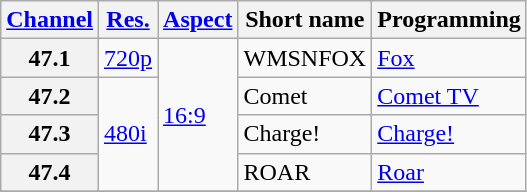<table class="wikitable">
<tr>
<th><a href='#'>Channel</a></th>
<th><a href='#'>Res.</a></th>
<th><a href='#'>Aspect</a></th>
<th>Short name</th>
<th>Programming</th>
</tr>
<tr>
<th scope = "row">47.1</th>
<td><a href='#'>720p</a></td>
<td rowspan="4"><a href='#'>16:9</a></td>
<td>WMSNFOX</td>
<td><a href='#'>Fox</a></td>
</tr>
<tr>
<th scope = "row">47.2</th>
<td rowspan=3><a href='#'>480i</a></td>
<td>Comet</td>
<td><a href='#'>Comet TV</a></td>
</tr>
<tr>
<th scope = "row">47.3</th>
<td>Charge!</td>
<td><a href='#'>Charge!</a></td>
</tr>
<tr>
<th scope = "row">47.4</th>
<td>ROAR</td>
<td><a href='#'>Roar</a></td>
</tr>
<tr>
</tr>
</table>
